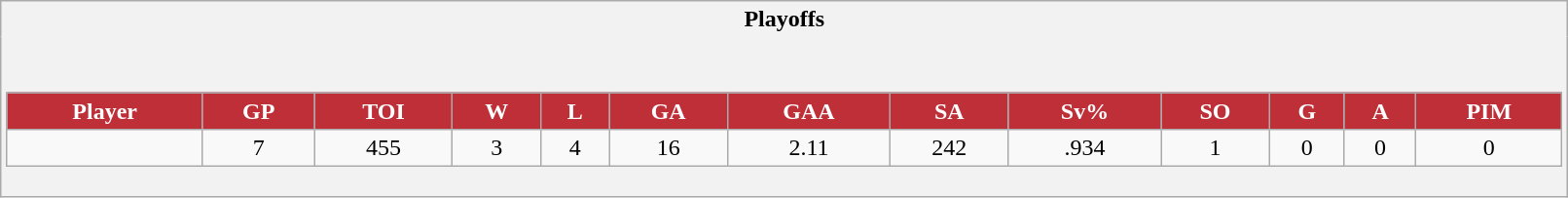<table class="wikitable"  style="width:85%;">
<tr>
<th style="border: 0;">Playoffs</th>
</tr>
<tr>
<td style="background: #f2f2f2; border: 0; text-align: center;"><br><table class="wikitable sortable" style="width:100%;">
<tr style="text-align:center; background:#ddd;">
<th style="background: #bf2f38; color: #fff;">Player</th>
<th style="background: #bf2f38; color: #fff;">GP</th>
<th style="background: #bf2f38; color: #fff;">TOI</th>
<th style="background: #bf2f38; color: #fff;">W</th>
<th style="background: #bf2f38; color: #fff;">L</th>
<th style="background: #bf2f38; color: #fff;">GA</th>
<th style="background: #bf2f38; color: #fff;">GAA</th>
<th style="background: #bf2f38; color: #fff;">SA</th>
<th style="background: #bf2f38; color: #fff;">Sv%</th>
<th style="background: #bf2f38; color: #fff;">SO</th>
<th style="background: #bf2f38; color: #fff;">G</th>
<th style="background: #bf2f38; color: #fff;">A</th>
<th style="background: #bf2f38; color: #fff;">PIM</th>
</tr>
<tr align=center>
<td></td>
<td>7</td>
<td>455</td>
<td>3</td>
<td>4</td>
<td>16</td>
<td>2.11</td>
<td>242</td>
<td>.934</td>
<td>1</td>
<td>0</td>
<td>0</td>
<td>0</td>
</tr>
</table>
</td>
</tr>
</table>
